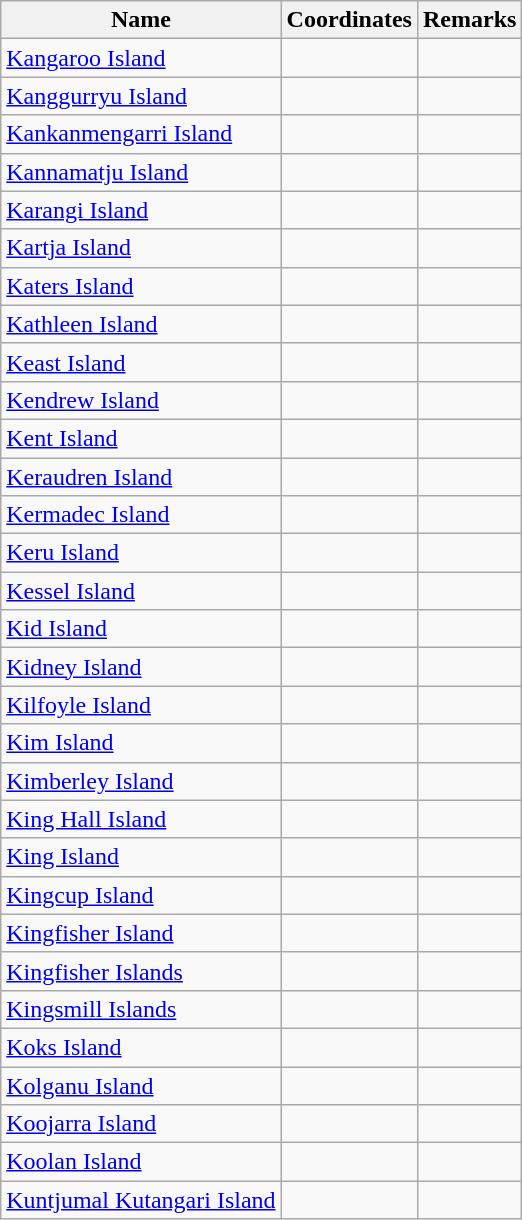<table class="wikitable">
<tr>
<th>Name</th>
<th>Coordinates</th>
<th>Remarks</th>
</tr>
<tr>
<td><a href='#'>Kangaroo Island</a></td>
<td></td>
<td></td>
</tr>
<tr>
<td><a href='#'>Kanggurryu Island</a></td>
<td></td>
<td></td>
</tr>
<tr>
<td><a href='#'>Kankanmengarri Island</a></td>
<td></td>
<td></td>
</tr>
<tr>
<td><a href='#'>Kannamatju Island</a></td>
<td></td>
<td></td>
</tr>
<tr>
<td><a href='#'>Karangi Island</a></td>
<td></td>
<td></td>
</tr>
<tr>
<td><a href='#'>Kartja Island</a></td>
<td></td>
<td></td>
</tr>
<tr>
<td><a href='#'>Katers Island</a></td>
<td></td>
<td></td>
</tr>
<tr>
<td><a href='#'>Kathleen Island</a></td>
<td></td>
<td></td>
</tr>
<tr>
<td><a href='#'>Keast Island</a></td>
<td></td>
<td></td>
</tr>
<tr>
<td><a href='#'>Kendrew Island</a></td>
<td></td>
<td></td>
</tr>
<tr>
<td><a href='#'>Kent Island</a></td>
<td></td>
<td></td>
</tr>
<tr>
<td><a href='#'>Keraudren Island</a></td>
<td></td>
<td></td>
</tr>
<tr>
<td><a href='#'>Kermadec Island</a></td>
<td></td>
<td></td>
</tr>
<tr>
<td><a href='#'>Keru Island</a></td>
<td></td>
<td></td>
</tr>
<tr>
<td><a href='#'>Kessel Island</a></td>
<td></td>
<td></td>
</tr>
<tr>
<td><a href='#'>Kid Island</a></td>
<td></td>
<td></td>
</tr>
<tr>
<td><a href='#'>Kidney Island</a></td>
<td></td>
<td></td>
</tr>
<tr>
<td><a href='#'>Kilfoyle Island</a></td>
<td></td>
<td></td>
</tr>
<tr>
<td><a href='#'>Kim Island</a></td>
<td></td>
<td></td>
</tr>
<tr>
<td><a href='#'>Kimberley Island</a></td>
<td></td>
<td></td>
</tr>
<tr>
<td><a href='#'>King Hall Island</a></td>
<td></td>
<td></td>
</tr>
<tr>
<td><a href='#'>King Island</a></td>
<td></td>
<td></td>
</tr>
<tr>
<td><a href='#'>Kingcup Island</a></td>
<td></td>
<td></td>
</tr>
<tr>
<td><a href='#'>Kingfisher Island</a></td>
<td></td>
<td></td>
</tr>
<tr>
<td><a href='#'>Kingfisher Islands</a></td>
<td></td>
<td></td>
</tr>
<tr>
<td><a href='#'>Kingsmill Islands</a></td>
<td></td>
<td></td>
</tr>
<tr>
<td><a href='#'>Koks Island</a></td>
<td></td>
<td></td>
</tr>
<tr>
<td><a href='#'>Kolganu Island</a></td>
<td></td>
<td></td>
</tr>
<tr>
<td><a href='#'>Koojarra Island</a></td>
<td></td>
<td></td>
</tr>
<tr>
<td><a href='#'>Koolan Island</a></td>
<td></td>
<td></td>
</tr>
<tr>
<td><a href='#'>Kuntjumal Kutangari Island</a></td>
<td></td>
<td></td>
</tr>
</table>
